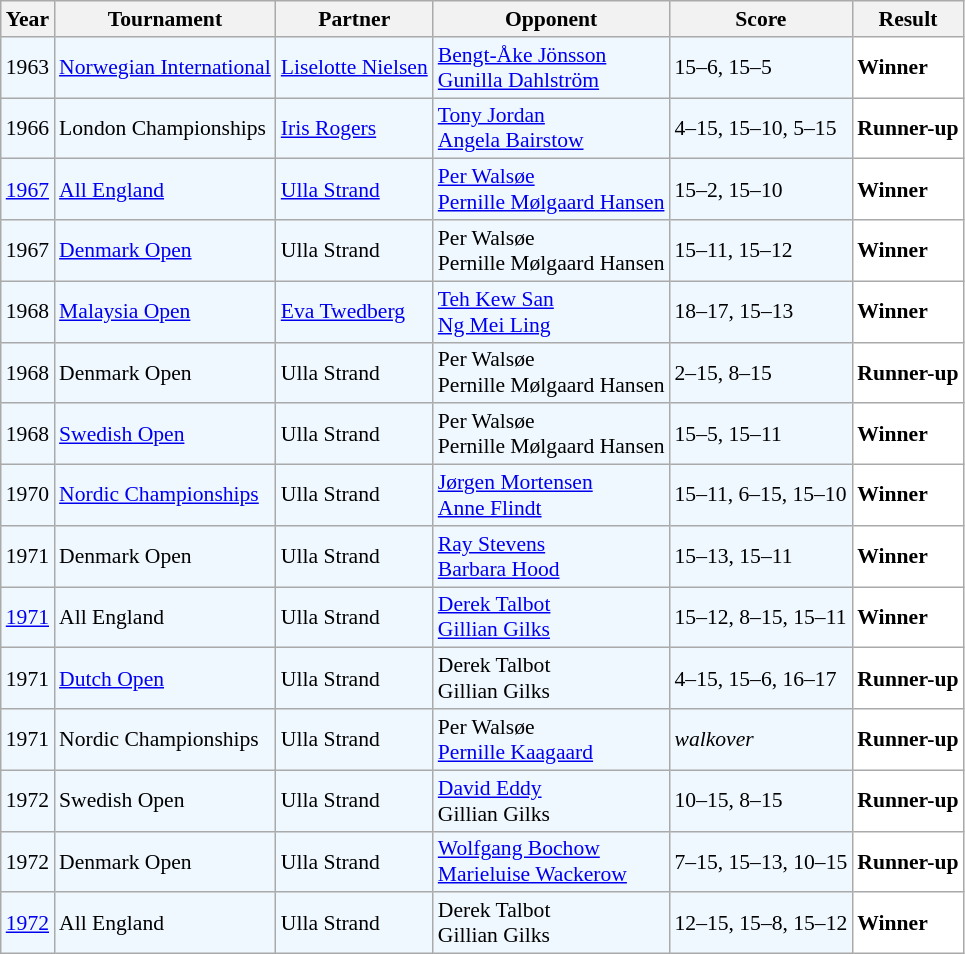<table class="sortable wikitable" style="font-size: 90%;">
<tr>
<th>Year</th>
<th>Tournament</th>
<th>Partner</th>
<th>Opponent</th>
<th>Score</th>
<th>Result</th>
</tr>
<tr style="background:#f0f8ff;">
<td align="center">1963</td>
<td align="left"><a href='#'>Norwegian International</a></td>
<td align="left"> <a href='#'>Liselotte Nielsen</a></td>
<td align="left"> <a href='#'>Bengt-Åke Jönsson</a><br> <a href='#'>Gunilla Dahlström</a></td>
<td align="left">15–6, 15–5</td>
<td style="text-align:left; background:white"> <strong>Winner</strong></td>
</tr>
<tr style="background:#f0f8ff;">
<td align="center">1966</td>
<td align="left">London Championships</td>
<td align="left"> <a href='#'>Iris Rogers</a></td>
<td align="left"> <a href='#'>Tony Jordan</a><br> <a href='#'>Angela Bairstow</a></td>
<td align="left">4–15, 15–10, 5–15</td>
<td style="text-align:left; background:white"> <strong>Runner-up</strong></td>
</tr>
<tr style="background:#f0f8ff;">
<td align="center"><a href='#'>1967</a></td>
<td align="left"><a href='#'>All England</a></td>
<td align="left"> <a href='#'>Ulla Strand</a></td>
<td align="left"> <a href='#'>Per Walsøe</a><br> <a href='#'>Pernille Mølgaard Hansen</a></td>
<td align="left">15–2, 15–10</td>
<td style="text-align:left; background:white"> <strong>Winner</strong></td>
</tr>
<tr style="background:#f0f8ff;">
<td align="center">1967</td>
<td align="left"><a href='#'>Denmark Open</a></td>
<td align="left"> Ulla Strand</td>
<td align="left"> Per Walsøe<br> Pernille Mølgaard Hansen</td>
<td align="left">15–11, 15–12</td>
<td style="text-align:left; background:white"> <strong>Winner</strong></td>
</tr>
<tr style="background:#f0f8ff;">
<td align="center">1968</td>
<td align="left"><a href='#'>Malaysia Open</a></td>
<td align="left"> <a href='#'>Eva Twedberg</a></td>
<td align="left"> <a href='#'>Teh Kew San</a><br> <a href='#'>Ng Mei Ling</a></td>
<td align="left">18–17, 15–13</td>
<td style="text-align:left; background:white"> <strong>Winner</strong></td>
</tr>
<tr style="background:#f0f8ff;">
<td align="center">1968</td>
<td align="left">Denmark Open</td>
<td align="left"> Ulla Strand</td>
<td align="left"> Per Walsøe<br> Pernille Mølgaard Hansen</td>
<td align="left">2–15, 8–15</td>
<td style="text-align:left; background:white"> <strong>Runner-up</strong></td>
</tr>
<tr style="background:#f0f8ff;">
<td align="center">1968</td>
<td align="left"><a href='#'>Swedish Open</a></td>
<td align="left"> Ulla Strand</td>
<td align="left"> Per Walsøe<br> Pernille Mølgaard Hansen</td>
<td align="left">15–5, 15–11</td>
<td style="text-align:left; background:white"> <strong>Winner</strong></td>
</tr>
<tr style="background:#f0f8ff;">
<td align="center">1970</td>
<td align="left"><a href='#'>Nordic Championships</a></td>
<td align="left"> Ulla Strand</td>
<td align="left"> <a href='#'>Jørgen Mortensen</a><br> <a href='#'>Anne Flindt</a></td>
<td align="left">15–11, 6–15, 15–10</td>
<td style="text-align:left; background:white"> <strong>Winner</strong></td>
</tr>
<tr style="background:#f0f8ff;">
<td align="center">1971</td>
<td align="left">Denmark Open</td>
<td align="left"> Ulla Strand</td>
<td align="left"> <a href='#'>Ray Stevens</a><br> <a href='#'>Barbara Hood</a></td>
<td align="left">15–13, 15–11</td>
<td style="text-align:left; background:white"> <strong>Winner</strong></td>
</tr>
<tr style="background:#f0f8ff;">
<td align="center"><a href='#'>1971</a></td>
<td align="left">All England</td>
<td align="left"> Ulla Strand</td>
<td align="left"> <a href='#'>Derek Talbot</a><br> <a href='#'>Gillian Gilks</a></td>
<td align="left">15–12, 8–15, 15–11</td>
<td style="text-align:left; background:white"> <strong>Winner</strong></td>
</tr>
<tr style="background:#f0f8ff;">
<td align="center">1971</td>
<td align="left"><a href='#'>Dutch Open</a></td>
<td align="left"> Ulla Strand</td>
<td align="left"> Derek Talbot<br> Gillian Gilks</td>
<td align="left">4–15, 15–6, 16–17</td>
<td style="text-align:left; background:white"> <strong>Runner-up</strong></td>
</tr>
<tr style="background:#f0f8ff;">
<td align="center">1971</td>
<td align="left">Nordic Championships</td>
<td align="left"> Ulla Strand</td>
<td align="left"> Per Walsøe<br> <a href='#'>Pernille Kaagaard</a></td>
<td align="left"><em>walkover</em></td>
<td style="text-align:left; background:white"> <strong>Runner-up</strong></td>
</tr>
<tr style="background:#f0f8ff;">
<td align="center">1972</td>
<td align="left">Swedish Open</td>
<td align="left"> Ulla Strand</td>
<td align="left"> <a href='#'>David Eddy</a><br> Gillian Gilks</td>
<td align="left">10–15, 8–15</td>
<td style="text-align:left; background:white"> <strong>Runner-up</strong></td>
</tr>
<tr style="background:#f0f8ff;">
<td align="center">1972</td>
<td align="left">Denmark Open</td>
<td align="left"> Ulla Strand</td>
<td align="left"> <a href='#'>Wolfgang Bochow</a><br> <a href='#'>Marieluise Wackerow</a></td>
<td align="left">7–15, 15–13, 10–15</td>
<td style="text-align:left; background:white"> <strong>Runner-up</strong></td>
</tr>
<tr style="background:#f0f8ff;">
<td align="center"><a href='#'>1972</a></td>
<td align="left">All England</td>
<td align="left"> Ulla Strand</td>
<td align="left"> Derek Talbot<br> Gillian Gilks</td>
<td align="left">12–15, 15–8, 15–12</td>
<td style="text-align:left; background:white"> <strong>Winner</strong></td>
</tr>
</table>
